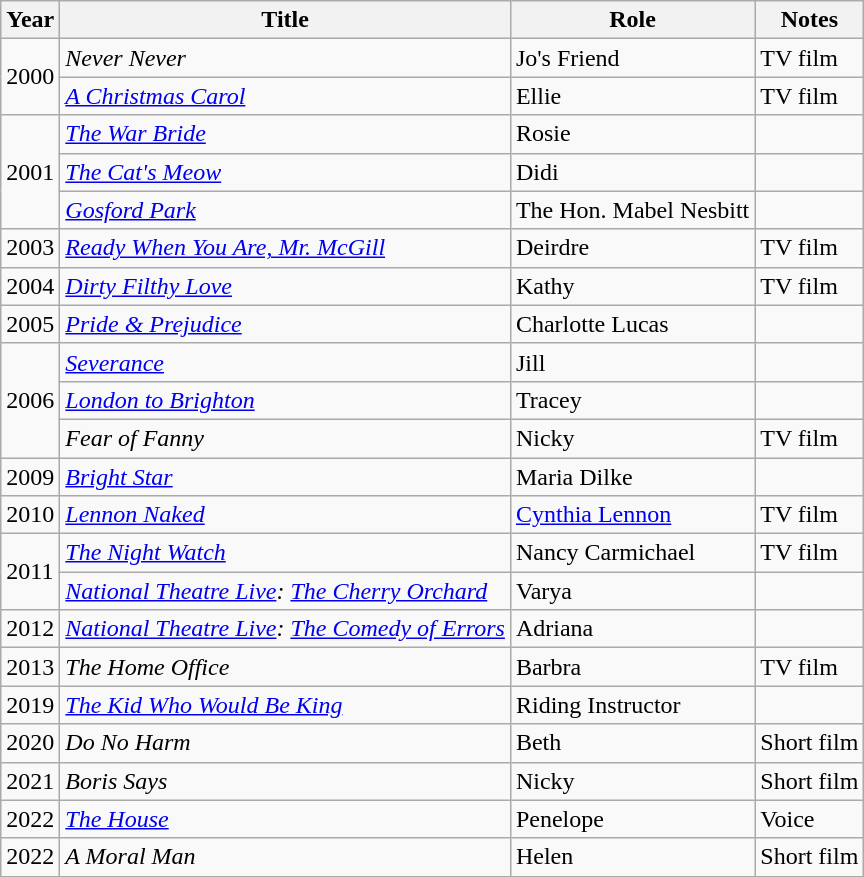<table class="wikitable">
<tr>
<th>Year</th>
<th>Title</th>
<th>Role</th>
<th>Notes</th>
</tr>
<tr>
<td rowspan="2">2000</td>
<td><em>Never Never</em></td>
<td>Jo's Friend</td>
<td>TV film</td>
</tr>
<tr>
<td><em><a href='#'>A Christmas Carol</a></em></td>
<td>Ellie</td>
<td>TV film</td>
</tr>
<tr>
<td rowspan="3">2001</td>
<td><em><a href='#'>The War Bride</a></em></td>
<td>Rosie</td>
<td></td>
</tr>
<tr>
<td><em><a href='#'>The Cat's Meow</a></em></td>
<td>Didi</td>
<td></td>
</tr>
<tr>
<td><em><a href='#'>Gosford Park</a></em></td>
<td>The Hon. Mabel Nesbitt</td>
<td></td>
</tr>
<tr>
<td>2003</td>
<td><em><a href='#'>Ready When You Are, Mr. McGill</a></em></td>
<td>Deirdre</td>
<td>TV film</td>
</tr>
<tr>
<td>2004</td>
<td><em><a href='#'>Dirty Filthy Love</a></em></td>
<td>Kathy</td>
<td>TV film</td>
</tr>
<tr>
<td>2005</td>
<td><em><a href='#'>Pride & Prejudice</a></em></td>
<td>Charlotte Lucas</td>
<td></td>
</tr>
<tr>
<td rowspan="3">2006</td>
<td><em><a href='#'>Severance</a></em></td>
<td>Jill</td>
<td></td>
</tr>
<tr>
<td><em><a href='#'>London to Brighton</a></em></td>
<td>Tracey</td>
<td></td>
</tr>
<tr>
<td><em>Fear of Fanny</em></td>
<td>Nicky</td>
<td>TV film</td>
</tr>
<tr>
<td>2009</td>
<td><em><a href='#'>Bright Star</a></em></td>
<td>Maria Dilke</td>
<td></td>
</tr>
<tr>
<td>2010</td>
<td><em><a href='#'>Lennon Naked</a></em></td>
<td><a href='#'>Cynthia Lennon</a></td>
<td>TV film</td>
</tr>
<tr>
<td rowspan="2">2011</td>
<td><em><a href='#'>The Night Watch</a></em></td>
<td>Nancy Carmichael</td>
<td>TV film</td>
</tr>
<tr>
<td><em><a href='#'>National Theatre Live</a>: <a href='#'>The Cherry Orchard</a></em></td>
<td>Varya</td>
<td></td>
</tr>
<tr>
<td>2012</td>
<td><em><a href='#'>National Theatre Live</a>: <a href='#'>The Comedy of Errors</a></em></td>
<td>Adriana</td>
<td></td>
</tr>
<tr>
<td>2013</td>
<td><em>The Home Office</em></td>
<td>Barbra</td>
<td>TV film</td>
</tr>
<tr>
<td>2019</td>
<td><em><a href='#'>The Kid Who Would Be King</a></em></td>
<td>Riding Instructor</td>
<td></td>
</tr>
<tr>
<td>2020</td>
<td><em>Do No Harm</em></td>
<td>Beth</td>
<td>Short film</td>
</tr>
<tr>
<td>2021</td>
<td><em>Boris Says</em></td>
<td>Nicky</td>
<td>Short film</td>
</tr>
<tr>
<td>2022</td>
<td><em><a href='#'>The House</a></em></td>
<td>Penelope</td>
<td>Voice</td>
</tr>
<tr>
<td>2022</td>
<td><em>A Moral Man</em></td>
<td>Helen</td>
<td>Short film</td>
</tr>
</table>
